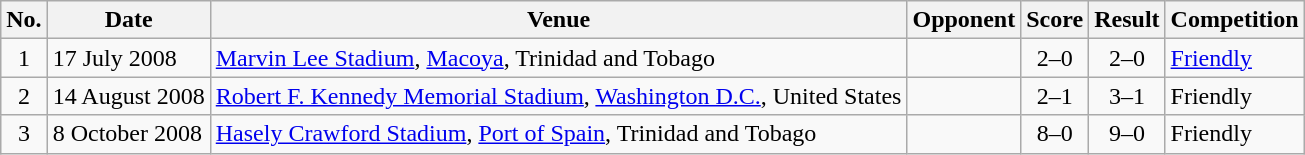<table class="wikitable sortable">
<tr>
<th scope="col">No.</th>
<th scope="col">Date</th>
<th scope="col">Venue</th>
<th scope="col">Opponent</th>
<th scope="col">Score</th>
<th scope="col">Result</th>
<th scope="col">Competition</th>
</tr>
<tr>
<td align="center">1</td>
<td>17 July 2008</td>
<td><a href='#'>Marvin Lee Stadium</a>, <a href='#'>Macoya</a>, Trinidad and Tobago</td>
<td></td>
<td align="center">2–0</td>
<td align="center">2–0</td>
<td><a href='#'>Friendly</a></td>
</tr>
<tr>
<td align="center">2</td>
<td>14 August 2008</td>
<td><a href='#'>Robert F. Kennedy Memorial Stadium</a>, <a href='#'>Washington D.C.</a>, United States</td>
<td></td>
<td align="center">2–1</td>
<td align="center">3–1</td>
<td>Friendly</td>
</tr>
<tr>
<td align="center">3</td>
<td>8 October 2008</td>
<td><a href='#'>Hasely Crawford Stadium</a>, <a href='#'>Port of Spain</a>, Trinidad and Tobago</td>
<td></td>
<td align="center">8–0</td>
<td align="center">9–0</td>
<td>Friendly</td>
</tr>
</table>
